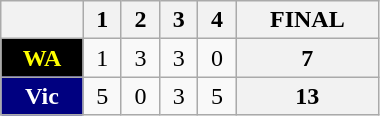<table class=wikitable style="width:20%;15%;15%;15%;15%;20%">
<tr>
<th></th>
<th>1</th>
<th>2</th>
<th>3</th>
<th>4</th>
<th>FINAL</th>
</tr>
<tr>
<th style="background:black; color:yellow">WA</th>
<td align=center>1</td>
<td align=center>3</td>
<td align=center>3</td>
<td align=center>0</td>
<th>7</th>
</tr>
<tr>
<th style="background:navy; color:white">Vic</th>
<td align=center>5</td>
<td align=center>0</td>
<td align=center>3</td>
<td align=center>5</td>
<th>13</th>
</tr>
</table>
